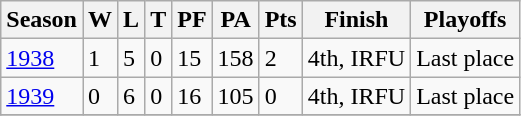<table class="wikitable">
<tr>
<th>Season</th>
<th>W</th>
<th>L</th>
<th>T</th>
<th>PF</th>
<th>PA</th>
<th>Pts</th>
<th>Finish</th>
<th>Playoffs</th>
</tr>
<tr>
<td><a href='#'>1938</a></td>
<td>1</td>
<td>5</td>
<td>0</td>
<td>15</td>
<td>158</td>
<td>2</td>
<td>4th, IRFU</td>
<td>Last place</td>
</tr>
<tr>
<td><a href='#'>1939</a></td>
<td>0</td>
<td>6</td>
<td>0</td>
<td>16</td>
<td>105</td>
<td>0</td>
<td>4th, IRFU</td>
<td>Last place</td>
</tr>
<tr>
</tr>
</table>
